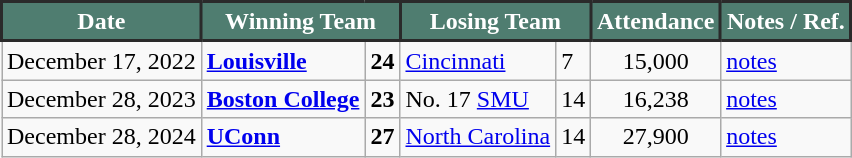<table class="wikitable">
<tr>
<th style="background:#4f7d70; color:#FFFFFF; border: 2px solid #2a2a2a;">Date</th>
<th style="background:#4f7d70; color:#FFFFFF; border: 2px solid #2a2a2a;" colspan="2">Winning Team</th>
<th style="background:#4f7d70; color:#FFFFFF; border: 2px solid #2a2a2a;" colspan="2">Losing Team</th>
<th style="background:#4f7d70; color:#FFFFFF; border: 2px solid #2a2a2a;">Attendance</th>
<th style="background:#4f7d70; color:#FFFFFF; border: 2px solid #2a2a2a;">Notes / Ref.</th>
</tr>
<tr>
<td>December 17, 2022</td>
<td><strong><a href='#'>Louisville</a></strong></td>
<td><strong>24</strong></td>
<td><a href='#'>Cincinnati</a></td>
<td>7</td>
<td align=center>15,000</td>
<td><a href='#'>notes</a></td>
</tr>
<tr>
<td>December 28, 2023</td>
<td><strong><a href='#'>Boston College</a></strong></td>
<td><strong>23</strong></td>
<td>No. 17 <a href='#'>SMU</a></td>
<td>14</td>
<td align=center>16,238</td>
<td><a href='#'>notes</a></td>
</tr>
<tr>
<td>December 28, 2024</td>
<td><strong><a href='#'>UConn</a></strong></td>
<td><strong>27</strong></td>
<td><a href='#'>North Carolina</a></td>
<td>14</td>
<td align=center>27,900</td>
<td><a href='#'>notes</a></td>
</tr>
</table>
